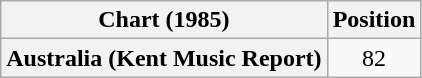<table class="wikitable plainrowheaders" style="text-align:center">
<tr>
<th>Chart (1985)</th>
<th>Position</th>
</tr>
<tr>
<th scope="row">Australia (Kent Music Report)</th>
<td>82</td>
</tr>
</table>
